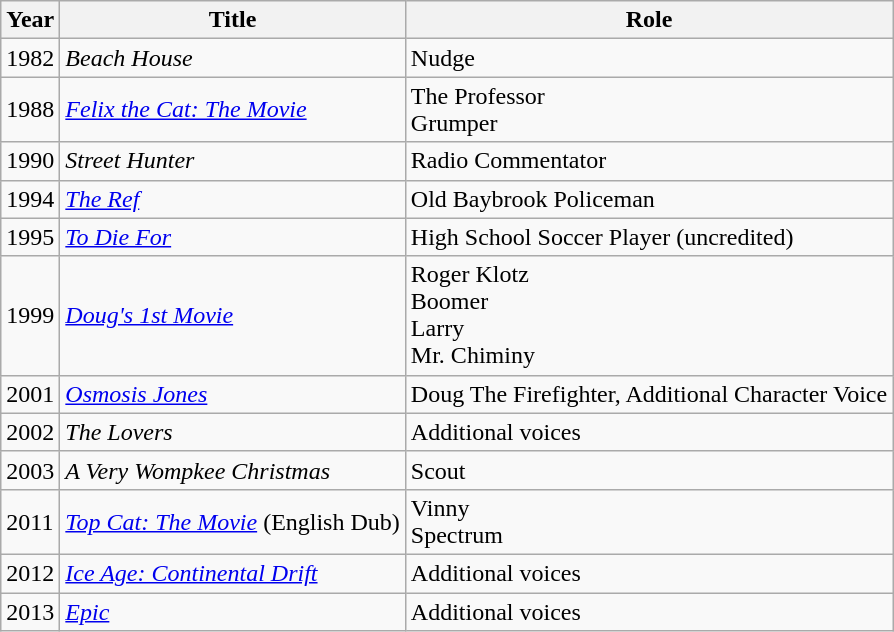<table class="wikitable">
<tr>
<th>Year</th>
<th>Title</th>
<th>Role</th>
</tr>
<tr>
<td>1982</td>
<td><em>Beach House</em></td>
<td>Nudge</td>
</tr>
<tr>
<td>1988</td>
<td><em><a href='#'>Felix the Cat: The Movie</a></em></td>
<td>The Professor<br>Grumper</td>
</tr>
<tr>
<td>1990</td>
<td><em>Street Hunter</em></td>
<td>Radio Commentator</td>
</tr>
<tr>
<td>1994</td>
<td><em><a href='#'>The Ref</a></em></td>
<td>Old Baybrook Policeman</td>
</tr>
<tr>
<td>1995</td>
<td><em><a href='#'>To Die For</a></em></td>
<td>High School Soccer Player (uncredited)</td>
</tr>
<tr>
<td>1999</td>
<td><em><a href='#'>Doug's 1st Movie</a></em></td>
<td>Roger Klotz<br>Boomer<br>Larry<br>Mr. Chiminy</td>
</tr>
<tr>
<td>2001</td>
<td><em><a href='#'>Osmosis Jones</a></em></td>
<td>Doug The Firefighter, Additional Character Voice</td>
</tr>
<tr>
<td>2002</td>
<td><em>The Lovers</em></td>
<td>Additional voices</td>
</tr>
<tr>
<td>2003</td>
<td><em>A Very Wompkee Christmas</em></td>
<td>Scout</td>
</tr>
<tr>
<td>2011</td>
<td><em><a href='#'>Top Cat: The Movie</a></em> (English Dub)</td>
<td>Vinny<br>Spectrum</td>
</tr>
<tr>
<td>2012</td>
<td><em><a href='#'>Ice Age: Continental Drift</a></em></td>
<td>Additional voices</td>
</tr>
<tr>
<td>2013</td>
<td><em><a href='#'>Epic</a></em></td>
<td>Additional voices</td>
</tr>
</table>
